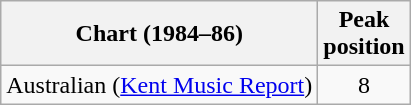<table class="wikitable">
<tr>
<th>Chart (1984–86)</th>
<th>Peak<br>position</th>
</tr>
<tr>
<td>Australian (<a href='#'>Kent Music Report</a>)</td>
<td align="center">8</td>
</tr>
</table>
